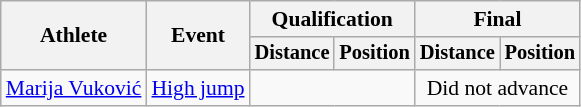<table class=wikitable style=font-size:90%>
<tr>
<th rowspan=2>Athlete</th>
<th rowspan=2>Event</th>
<th colspan=2>Qualification</th>
<th colspan=2>Final</th>
</tr>
<tr style=font-size:95%>
<th>Distance</th>
<th>Position</th>
<th>Distance</th>
<th>Position</th>
</tr>
<tr align=center>
<td align=left><a href='#'>Marija Vuković</a></td>
<td align=left><a href='#'>High jump</a></td>
<td colspan=2></td>
<td colspan=2>Did not advance</td>
</tr>
</table>
